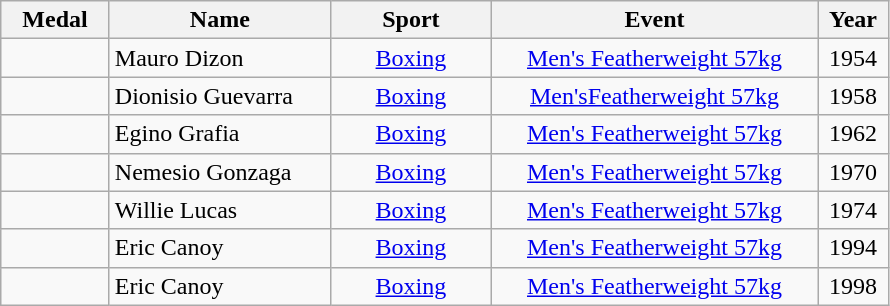<table class="wikitable"  style="font-size:100%;  text-align:center;">
<tr>
<th width="65">Medal</th>
<th width="140">Name</th>
<th width="100">Sport</th>
<th width="210">Event</th>
<th width="40">Year</th>
</tr>
<tr>
<td></td>
<td align=left>Mauro Dizon</td>
<td><a href='#'>Boxing</a></td>
<td><a href='#'>Men's Featherweight 57kg</a></td>
<td>1954</td>
</tr>
<tr>
<td></td>
<td align=left>Dionisio Guevarra</td>
<td><a href='#'>Boxing</a></td>
<td><a href='#'>Men'sFeatherweight 57kg</a></td>
<td>1958</td>
</tr>
<tr>
<td></td>
<td align=left>Egino Grafia</td>
<td><a href='#'>Boxing</a></td>
<td><a href='#'>Men's Featherweight 57kg</a></td>
<td>1962</td>
</tr>
<tr>
<td></td>
<td align=left>Nemesio Gonzaga</td>
<td><a href='#'>Boxing</a></td>
<td><a href='#'>Men's Featherweight 57kg</a></td>
<td>1970</td>
</tr>
<tr>
<td></td>
<td align=left>Willie Lucas</td>
<td><a href='#'>Boxing</a></td>
<td><a href='#'>Men's Featherweight 57kg</a></td>
<td>1974</td>
</tr>
<tr>
<td></td>
<td align=left>Eric Canoy</td>
<td><a href='#'>Boxing</a></td>
<td><a href='#'>Men's Featherweight 57kg</a></td>
<td>1994</td>
</tr>
<tr>
<td></td>
<td align=left>Eric Canoy</td>
<td><a href='#'>Boxing</a></td>
<td><a href='#'>Men's Featherweight 57kg</a></td>
<td>1998</td>
</tr>
</table>
